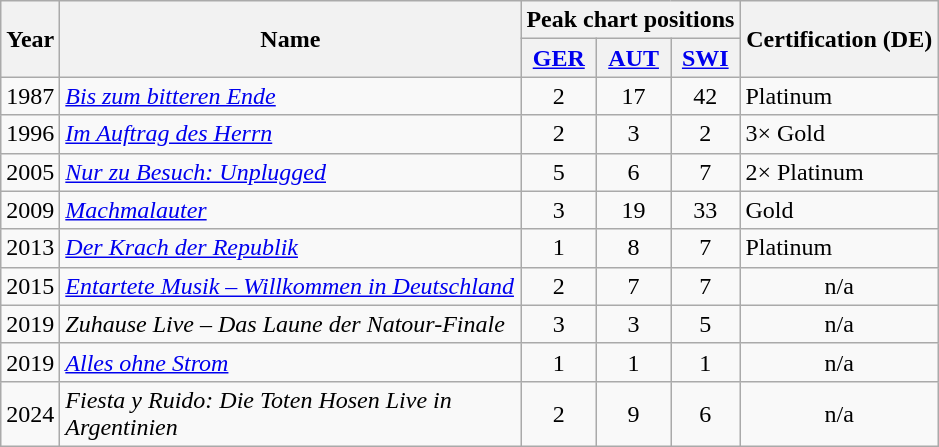<table class="wikitable">
<tr>
<th scope="col" rowspan="2" style="width:30px;">Year</th>
<th scope="col" rowspan="2" style="width:300px;">Name</th>
<th scope="col" colspan="3">Peak chart positions</th>
<th scope="col" rowspan="2" style="width:125px;">Certification (DE)</th>
</tr>
<tr>
<th scope="col"><a href='#'>GER</a><br></th>
<th scope="col"><a href='#'>AUT</a><br></th>
<th scope="col"><a href='#'>SWI</a><br></th>
</tr>
<tr>
<td>1987</td>
<td><em><a href='#'>Bis zum bitteren Ende</a></em></td>
<td style="text-align:center;">2</td>
<td style="text-align:center;">17</td>
<td style="text-align:center;">42</td>
<td>Platinum</td>
</tr>
<tr>
<td>1996</td>
<td><em><a href='#'>Im Auftrag des Herrn</a></em></td>
<td style="text-align:center;">2</td>
<td style="text-align:center;">3</td>
<td style="text-align:center;">2</td>
<td>3× Gold</td>
</tr>
<tr>
<td>2005</td>
<td><em><a href='#'>Nur zu Besuch: Unplugged</a></em></td>
<td style="text-align:center;">5</td>
<td style="text-align:center;">6</td>
<td style="text-align:center;">7</td>
<td>2× Platinum</td>
</tr>
<tr>
<td>2009</td>
<td><em><a href='#'>Machmalauter</a></em></td>
<td style="text-align:center;">3</td>
<td style="text-align:center;">19</td>
<td style="text-align:center;">33</td>
<td>Gold</td>
</tr>
<tr>
<td>2013</td>
<td><em><a href='#'>Der Krach der Republik</a></em></td>
<td style="text-align:center;">1</td>
<td style="text-align:center;">8</td>
<td style="text-align:center;">7</td>
<td style="text-align:left;">Platinum</td>
</tr>
<tr>
<td>2015</td>
<td><em><a href='#'>Entartete Musik – Willkommen in Deutschland</a></em></td>
<td style="text-align:center;">2</td>
<td style="text-align:center;">7</td>
<td style="text-align:center;">7</td>
<td style="text-align:center;">n/a</td>
</tr>
<tr>
<td>2019</td>
<td><em>Zuhause Live – Das Laune der Natour-Finale</em></td>
<td style="text-align:center;">3</td>
<td style="text-align:center;">3</td>
<td style="text-align:center;">5</td>
<td style="text-align:center;">n/a</td>
</tr>
<tr>
<td>2019</td>
<td><em><a href='#'>Alles ohne Strom</a></em></td>
<td style="text-align:center;">1</td>
<td style="text-align:center;">1</td>
<td style="text-align:center;">1</td>
<td style="text-align:center;">n/a</td>
</tr>
<tr>
<td>2024</td>
<td><em>Fiesta y Ruido: Die Toten Hosen Live in Argentinien</em></td>
<td style="text-align:center;">2</td>
<td style="text-align:center;">9</td>
<td style="text-align:center;">6</td>
<td style="text-align:center;">n/a</td>
</tr>
</table>
